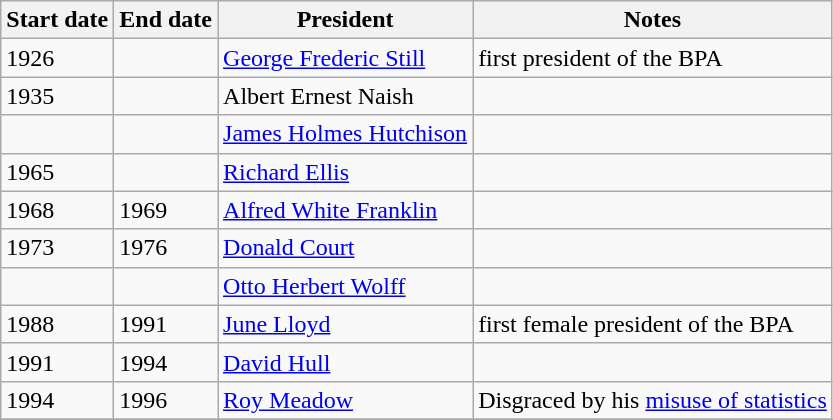<table class="wikitable">
<tr>
<th>Start date</th>
<th>End date</th>
<th>President</th>
<th>Notes</th>
</tr>
<tr>
<td>1926</td>
<td></td>
<td><a href='#'>George Frederic Still</a></td>
<td>first president of the BPA</td>
</tr>
<tr>
<td>1935</td>
<td></td>
<td>Albert Ernest Naish</td>
<td></td>
</tr>
<tr>
<td></td>
<td></td>
<td><a href='#'>James Holmes Hutchison</a></td>
<td></td>
</tr>
<tr>
<td>1965</td>
<td></td>
<td><a href='#'>Richard Ellis</a></td>
<td></td>
</tr>
<tr>
<td>1968</td>
<td>1969</td>
<td><a href='#'>Alfred White Franklin</a></td>
<td></td>
</tr>
<tr>
<td>1973</td>
<td>1976</td>
<td><a href='#'>Donald Court</a></td>
<td></td>
</tr>
<tr>
<td></td>
<td></td>
<td><a href='#'>Otto Herbert Wolff</a></td>
<td></td>
</tr>
<tr>
<td>1988</td>
<td>1991</td>
<td><a href='#'>June Lloyd</a></td>
<td>first female president of the BPA</td>
</tr>
<tr>
<td>1991</td>
<td>1994</td>
<td><a href='#'>David Hull</a></td>
<td></td>
</tr>
<tr>
<td>1994</td>
<td>1996</td>
<td><a href='#'>Roy Meadow</a></td>
<td>Disgraced by his <a href='#'>misuse of statistics</a></td>
</tr>
<tr>
</tr>
</table>
